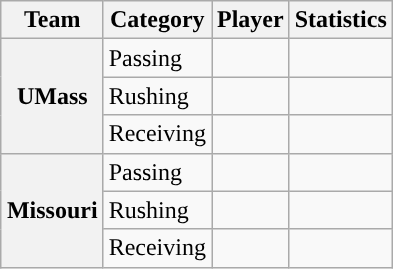<table class="wikitable" style="float:right">
<tr>
<th>Team</th>
<th>Category</th>
<th>Player</th>
<th>Statistics</th>
</tr>
<tr>
<th rowspan=3>UMass</th>
<td>Passing</td>
<td></td>
<td></td>
</tr>
<tr>
<td>Rushing</td>
<td></td>
<td></td>
</tr>
<tr>
<td>Receiving</td>
<td></td>
<td></td>
</tr>
<tr>
<th rowspan=3>Missouri</th>
<td>Passing</td>
<td></td>
<td></td>
</tr>
<tr>
<td>Rushing</td>
<td></td>
<td></td>
</tr>
<tr>
<td>Receiving</td>
<td></td>
<td></td>
</tr>
</table>
